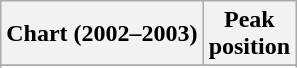<table class="wikitable sortable">
<tr>
<th>Chart (2002–2003)</th>
<th>Peak<br>position</th>
</tr>
<tr>
</tr>
<tr>
</tr>
<tr>
</tr>
<tr>
</tr>
</table>
